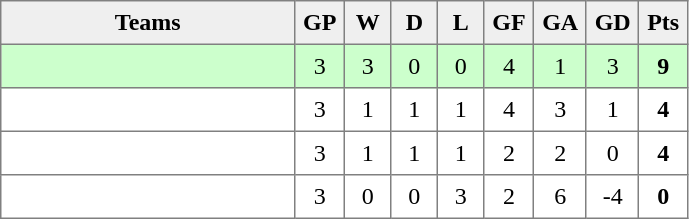<table style=border-collapse:collapse border=1 cellspacing=0 cellpadding=5>
<tr align=center bgcolor=#efefef>
<th width=185>Teams</th>
<th width=20>GP</th>
<th width=20>W</th>
<th width=20>D</th>
<th width=20>L</th>
<th width=20>GF</th>
<th width=20>GA</th>
<th width=20>GD</th>
<th width=20>Pts</th>
</tr>
<tr align=center style="background:#ccffcc;">
<td style="text-align:left;"></td>
<td>3</td>
<td>3</td>
<td>0</td>
<td>0</td>
<td>4</td>
<td>1</td>
<td>3</td>
<td><strong>9</strong></td>
</tr>
<tr align=center>
<td style="text-align:left;"></td>
<td>3</td>
<td>1</td>
<td>1</td>
<td>1</td>
<td>4</td>
<td>3</td>
<td>1</td>
<td><strong>4</strong></td>
</tr>
<tr align=center>
<td style="text-align:left;"></td>
<td>3</td>
<td>1</td>
<td>1</td>
<td>1</td>
<td>2</td>
<td>2</td>
<td>0</td>
<td><strong>4</strong></td>
</tr>
<tr align=center>
<td style="text-align:left;"></td>
<td>3</td>
<td>0</td>
<td>0</td>
<td>3</td>
<td>2</td>
<td>6</td>
<td>-4</td>
<td><strong>0</strong></td>
</tr>
</table>
